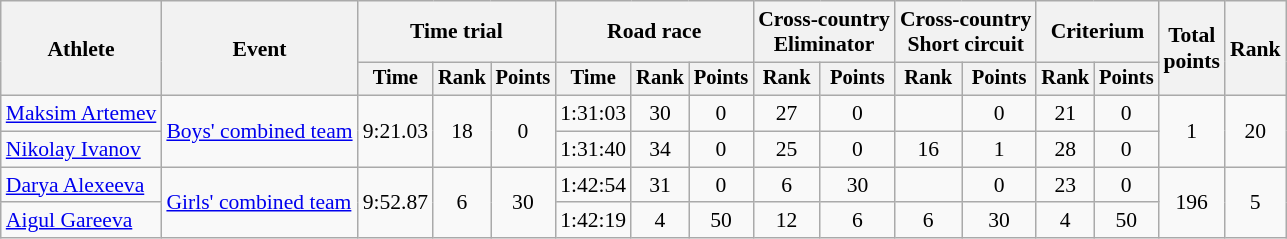<table class="wikitable" style="text-align:center;font-size:90%">
<tr>
<th rowspan=2>Athlete</th>
<th rowspan=2>Event</th>
<th colspan=3>Time trial</th>
<th colspan=3>Road race</th>
<th colspan=2>Cross-country<br>Eliminator</th>
<th colspan=2>Cross-country<br>Short circuit</th>
<th colspan=2>Criterium</th>
<th rowspan=2>Total<br>points</th>
<th rowspan=2>Rank</th>
</tr>
<tr style="font-size:95%">
<th>Time</th>
<th>Rank</th>
<th>Points</th>
<th>Time</th>
<th>Rank</th>
<th>Points</th>
<th>Rank</th>
<th>Points</th>
<th>Rank</th>
<th>Points</th>
<th>Rank</th>
<th>Points</th>
</tr>
<tr>
<td align=left><a href='#'>Maksim Artemev</a></td>
<td rowspan=2 align=left><a href='#'>Boys' combined team</a></td>
<td rowspan=2>9:21.03</td>
<td rowspan=2>18</td>
<td rowspan=2>0</td>
<td>1:31:03</td>
<td>30</td>
<td>0</td>
<td>27</td>
<td>0</td>
<td></td>
<td>0</td>
<td>21</td>
<td>0</td>
<td rowspan=2>1</td>
<td rowspan=2>20</td>
</tr>
<tr>
<td align=left><a href='#'>Nikolay Ivanov</a></td>
<td>1:31:40</td>
<td>34</td>
<td>0</td>
<td>25</td>
<td>0</td>
<td>16</td>
<td>1</td>
<td>28</td>
<td>0</td>
</tr>
<tr>
<td align=left><a href='#'>Darya Alexeeva</a></td>
<td rowspan=2 align=left><a href='#'>Girls' combined team</a></td>
<td rowspan=2>9:52.87</td>
<td rowspan=2>6</td>
<td rowspan=2>30</td>
<td>1:42:54</td>
<td>31</td>
<td>0</td>
<td>6</td>
<td>30</td>
<td></td>
<td>0</td>
<td>23</td>
<td>0</td>
<td rowspan=2>196</td>
<td rowspan=2>5</td>
</tr>
<tr>
<td align=left><a href='#'>Aigul Gareeva</a></td>
<td>1:42:19</td>
<td>4</td>
<td>50</td>
<td>12</td>
<td>6</td>
<td>6</td>
<td>30</td>
<td>4</td>
<td>50</td>
</tr>
</table>
